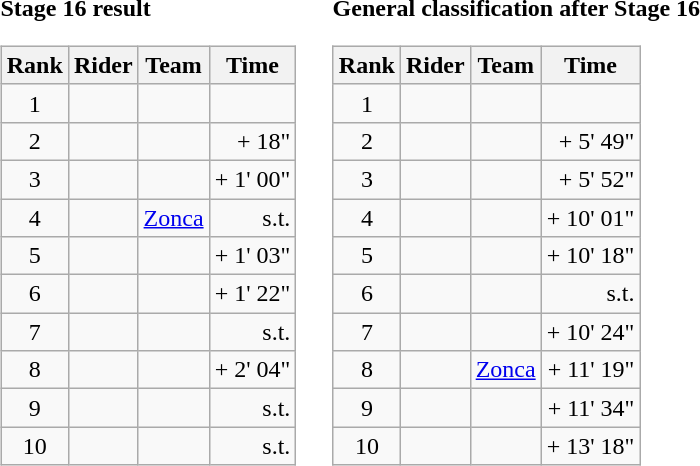<table>
<tr>
<td><strong>Stage 16 result</strong><br><table class="wikitable">
<tr>
<th scope="col">Rank</th>
<th scope="col">Rider</th>
<th scope="col">Team</th>
<th scope="col">Time</th>
</tr>
<tr>
<td style="text-align:center;">1</td>
<td></td>
<td></td>
<td style="text-align:right;"></td>
</tr>
<tr>
<td style="text-align:center;">2</td>
<td></td>
<td></td>
<td style="text-align:right;">+ 18"</td>
</tr>
<tr>
<td style="text-align:center;">3</td>
<td></td>
<td></td>
<td style="text-align:right;">+ 1' 00"</td>
</tr>
<tr>
<td style="text-align:center;">4</td>
<td></td>
<td><a href='#'>Zonca</a></td>
<td style="text-align:right;">s.t.</td>
</tr>
<tr>
<td style="text-align:center;">5</td>
<td></td>
<td></td>
<td style="text-align:right;">+ 1' 03"</td>
</tr>
<tr>
<td style="text-align:center;">6</td>
<td></td>
<td></td>
<td style="text-align:right;">+ 1' 22"</td>
</tr>
<tr>
<td style="text-align:center;">7</td>
<td></td>
<td></td>
<td style="text-align:right;">s.t.</td>
</tr>
<tr>
<td style="text-align:center;">8</td>
<td></td>
<td></td>
<td style="text-align:right;">+ 2' 04"</td>
</tr>
<tr>
<td style="text-align:center;">9</td>
<td></td>
<td></td>
<td style="text-align:right;">s.t.</td>
</tr>
<tr>
<td style="text-align:center;">10</td>
<td></td>
<td></td>
<td style="text-align:right;">s.t.</td>
</tr>
</table>
</td>
<td></td>
<td><strong>General classification after Stage 16</strong><br><table class="wikitable">
<tr>
<th scope="col">Rank</th>
<th scope="col">Rider</th>
<th scope="col">Team</th>
<th scope="col">Time</th>
</tr>
<tr>
<td style="text-align:center;">1</td>
<td></td>
<td></td>
<td style="text-align:right;"></td>
</tr>
<tr>
<td style="text-align:center;">2</td>
<td></td>
<td></td>
<td style="text-align:right;">+ 5' 49"</td>
</tr>
<tr>
<td style="text-align:center;">3</td>
<td></td>
<td></td>
<td style="text-align:right;">+ 5' 52"</td>
</tr>
<tr>
<td style="text-align:center;">4</td>
<td></td>
<td></td>
<td style="text-align:right;">+ 10' 01"</td>
</tr>
<tr>
<td style="text-align:center;">5</td>
<td></td>
<td></td>
<td style="text-align:right;">+ 10' 18"</td>
</tr>
<tr>
<td style="text-align:center;">6</td>
<td></td>
<td></td>
<td style="text-align:right;">s.t.</td>
</tr>
<tr>
<td style="text-align:center;">7</td>
<td></td>
<td></td>
<td style="text-align:right;">+ 10' 24"</td>
</tr>
<tr>
<td style="text-align:center;">8</td>
<td></td>
<td><a href='#'>Zonca</a></td>
<td style="text-align:right;">+ 11' 19"</td>
</tr>
<tr>
<td style="text-align:center;">9</td>
<td></td>
<td></td>
<td style="text-align:right;">+ 11' 34"</td>
</tr>
<tr>
<td style="text-align:center;">10</td>
<td></td>
<td></td>
<td style="text-align:right;">+ 13' 18"</td>
</tr>
</table>
</td>
</tr>
</table>
